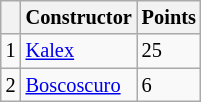<table class="wikitable" style="font-size: 85%;">
<tr>
<th></th>
<th>Constructor</th>
<th>Points</th>
</tr>
<tr>
<td align=center>1</td>
<td> <a href='#'>Kalex</a></td>
<td align=left>25</td>
</tr>
<tr>
<td align=center>2</td>
<td> <a href='#'>Boscoscuro</a></td>
<td align=left>6</td>
</tr>
</table>
